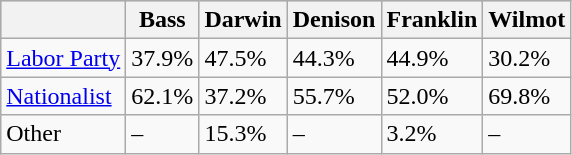<table class="wikitable">
<tr style="background:#ccc;">
<th></th>
<th>Bass</th>
<th>Darwin</th>
<th>Denison</th>
<th>Franklin</th>
<th>Wilmot</th>
</tr>
<tr>
<td><a href='#'>Labor Party</a></td>
<td>37.9%</td>
<td>47.5%</td>
<td>44.3%</td>
<td>44.9%</td>
<td>30.2%</td>
</tr>
<tr>
<td><a href='#'>Nationalist</a></td>
<td>62.1%</td>
<td>37.2%</td>
<td>55.7%</td>
<td>52.0%</td>
<td>69.8%</td>
</tr>
<tr>
<td>Other</td>
<td>–</td>
<td>15.3%</td>
<td>–</td>
<td>3.2%</td>
<td>–</td>
</tr>
</table>
